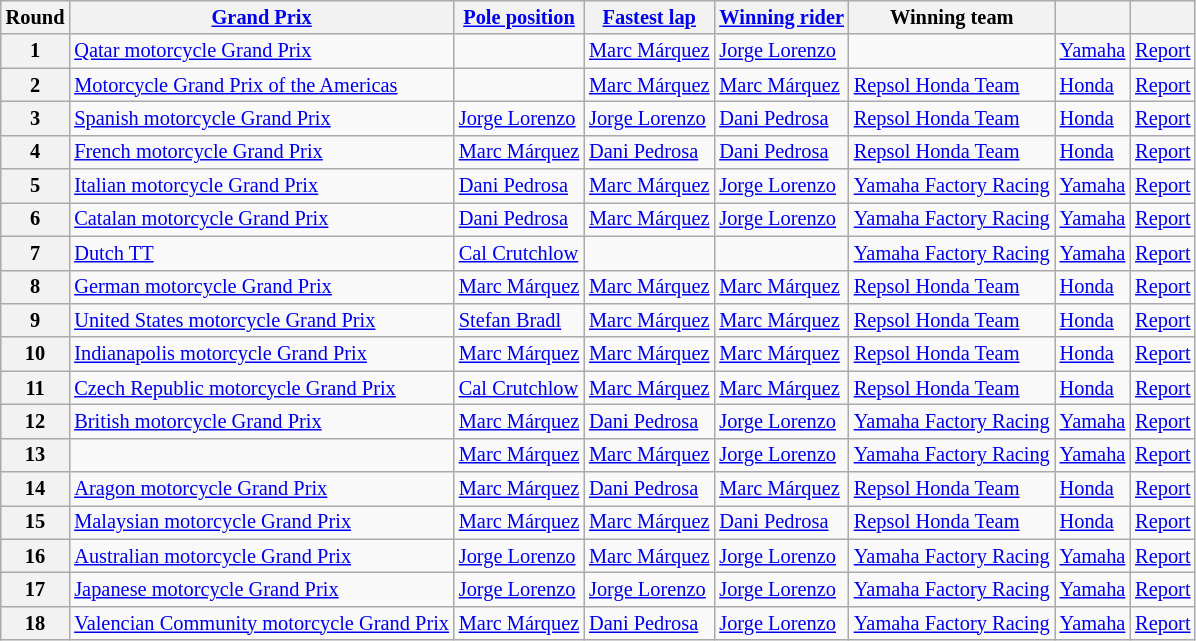<table class="wikitable sortable" style="font-size: 85%">
<tr>
<th>Round</th>
<th><a href='#'>Grand Prix</a></th>
<th><a href='#'>Pole position</a></th>
<th><a href='#'>Fastest lap</a></th>
<th><a href='#'>Winning rider</a></th>
<th>Winning team</th>
<th></th>
<th class="unsortable"></th>
</tr>
<tr>
<th>1</th>
<td> <a href='#'>Qatar motorcycle Grand Prix</a></td>
<td></td>
<td> <a href='#'>Marc Márquez</a></td>
<td> <a href='#'>Jorge Lorenzo</a></td>
<td></td>
<td> <a href='#'>Yamaha</a></td>
<td><a href='#'>Report</a></td>
</tr>
<tr>
<th>2</th>
<td> <a href='#'>Motorcycle Grand Prix of the Americas</a></td>
<td></td>
<td> <a href='#'>Marc Márquez</a></td>
<td> <a href='#'>Marc Márquez</a></td>
<td> <a href='#'>Repsol Honda Team</a></td>
<td> <a href='#'>Honda</a></td>
<td><a href='#'>Report</a></td>
</tr>
<tr>
<th>3</th>
<td> <a href='#'>Spanish motorcycle Grand Prix</a></td>
<td> <a href='#'>Jorge Lorenzo</a></td>
<td> <a href='#'>Jorge Lorenzo</a></td>
<td> <a href='#'>Dani Pedrosa</a></td>
<td> <a href='#'>Repsol Honda Team</a></td>
<td> <a href='#'>Honda</a></td>
<td><a href='#'>Report</a></td>
</tr>
<tr>
<th>4</th>
<td> <a href='#'>French motorcycle Grand Prix</a></td>
<td> <a href='#'>Marc Márquez</a></td>
<td> <a href='#'>Dani Pedrosa</a></td>
<td> <a href='#'>Dani Pedrosa</a></td>
<td> <a href='#'>Repsol Honda Team</a></td>
<td> <a href='#'>Honda</a></td>
<td><a href='#'>Report</a></td>
</tr>
<tr>
<th>5</th>
<td> <a href='#'>Italian motorcycle Grand Prix</a></td>
<td> <a href='#'>Dani Pedrosa</a></td>
<td> <a href='#'>Marc Márquez</a></td>
<td> <a href='#'>Jorge Lorenzo</a></td>
<td> <a href='#'>Yamaha Factory Racing</a></td>
<td> <a href='#'>Yamaha</a></td>
<td><a href='#'>Report</a></td>
</tr>
<tr>
<th>6</th>
<td> <a href='#'>Catalan motorcycle Grand Prix</a></td>
<td> <a href='#'>Dani Pedrosa</a></td>
<td> <a href='#'>Marc Márquez</a></td>
<td> <a href='#'>Jorge Lorenzo</a></td>
<td> <a href='#'>Yamaha Factory Racing</a></td>
<td> <a href='#'>Yamaha</a></td>
<td><a href='#'>Report</a></td>
</tr>
<tr>
<th>7</th>
<td> <a href='#'>Dutch TT</a></td>
<td> <a href='#'>Cal Crutchlow</a></td>
<td></td>
<td></td>
<td> <a href='#'>Yamaha Factory Racing</a></td>
<td> <a href='#'>Yamaha</a></td>
<td><a href='#'>Report</a></td>
</tr>
<tr>
<th>8</th>
<td> <a href='#'>German motorcycle Grand Prix</a></td>
<td> <a href='#'>Marc Márquez</a></td>
<td> <a href='#'>Marc Márquez</a></td>
<td> <a href='#'>Marc Márquez</a></td>
<td> <a href='#'>Repsol Honda Team</a></td>
<td> <a href='#'>Honda</a></td>
<td><a href='#'>Report</a></td>
</tr>
<tr>
<th>9</th>
<td> <a href='#'>United States motorcycle Grand Prix</a></td>
<td> <a href='#'>Stefan Bradl</a></td>
<td> <a href='#'>Marc Márquez</a></td>
<td> <a href='#'>Marc Márquez</a></td>
<td> <a href='#'>Repsol Honda Team</a></td>
<td> <a href='#'>Honda</a></td>
<td><a href='#'>Report</a></td>
</tr>
<tr>
<th>10</th>
<td> <a href='#'>Indianapolis motorcycle Grand Prix</a></td>
<td> <a href='#'>Marc Márquez</a></td>
<td> <a href='#'>Marc Márquez</a></td>
<td> <a href='#'>Marc Márquez</a></td>
<td> <a href='#'>Repsol Honda Team</a></td>
<td> <a href='#'>Honda</a></td>
<td><a href='#'>Report</a></td>
</tr>
<tr>
<th>11</th>
<td> <a href='#'>Czech Republic motorcycle Grand Prix</a></td>
<td> <a href='#'>Cal Crutchlow</a></td>
<td> <a href='#'>Marc Márquez</a></td>
<td> <a href='#'>Marc Márquez</a></td>
<td> <a href='#'>Repsol Honda Team</a></td>
<td> <a href='#'>Honda</a></td>
<td><a href='#'>Report</a></td>
</tr>
<tr>
<th>12</th>
<td> <a href='#'>British motorcycle Grand Prix</a></td>
<td> <a href='#'>Marc Márquez</a></td>
<td> <a href='#'>Dani Pedrosa</a></td>
<td> <a href='#'>Jorge Lorenzo</a></td>
<td> <a href='#'>Yamaha Factory Racing</a></td>
<td> <a href='#'>Yamaha</a></td>
<td><a href='#'>Report</a></td>
</tr>
<tr>
<th>13</th>
<td></td>
<td> <a href='#'>Marc Márquez</a></td>
<td> <a href='#'>Marc Márquez</a></td>
<td> <a href='#'>Jorge Lorenzo</a></td>
<td> <a href='#'>Yamaha Factory Racing</a></td>
<td> <a href='#'>Yamaha</a></td>
<td><a href='#'>Report</a></td>
</tr>
<tr>
<th>14</th>
<td> <a href='#'>Aragon motorcycle Grand Prix</a></td>
<td> <a href='#'>Marc Márquez</a></td>
<td> <a href='#'>Dani Pedrosa</a></td>
<td> <a href='#'>Marc Márquez</a></td>
<td> <a href='#'>Repsol Honda Team</a></td>
<td> <a href='#'>Honda</a></td>
<td><a href='#'>Report</a></td>
</tr>
<tr>
<th>15</th>
<td> <a href='#'>Malaysian motorcycle Grand Prix</a></td>
<td> <a href='#'>Marc Márquez</a></td>
<td> <a href='#'>Marc Márquez</a></td>
<td> <a href='#'>Dani Pedrosa</a></td>
<td> <a href='#'>Repsol Honda Team</a></td>
<td> <a href='#'>Honda</a></td>
<td><a href='#'>Report</a></td>
</tr>
<tr>
<th>16</th>
<td> <a href='#'>Australian motorcycle Grand Prix</a></td>
<td> <a href='#'>Jorge Lorenzo</a></td>
<td> <a href='#'>Marc Márquez</a></td>
<td> <a href='#'>Jorge Lorenzo</a></td>
<td> <a href='#'>Yamaha Factory Racing</a></td>
<td> <a href='#'>Yamaha</a></td>
<td><a href='#'>Report</a></td>
</tr>
<tr>
<th>17</th>
<td> <a href='#'>Japanese motorcycle Grand Prix</a></td>
<td> <a href='#'>Jorge Lorenzo</a></td>
<td> <a href='#'>Jorge Lorenzo</a></td>
<td> <a href='#'>Jorge Lorenzo</a></td>
<td> <a href='#'>Yamaha Factory Racing</a></td>
<td> <a href='#'>Yamaha</a></td>
<td><a href='#'>Report</a></td>
</tr>
<tr>
<th>18</th>
<td> <a href='#'>Valencian Community motorcycle Grand Prix</a></td>
<td> <a href='#'>Marc Márquez</a></td>
<td> <a href='#'>Dani Pedrosa</a></td>
<td> <a href='#'>Jorge Lorenzo</a></td>
<td> <a href='#'>Yamaha Factory Racing</a></td>
<td> <a href='#'>Yamaha</a></td>
<td><a href='#'>Report</a></td>
</tr>
</table>
